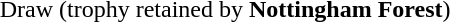<table width="100%">
<tr>
<td align="right">Draw (trophy retained by <strong>Nottingham Forest</strong>)</td>
</tr>
</table>
